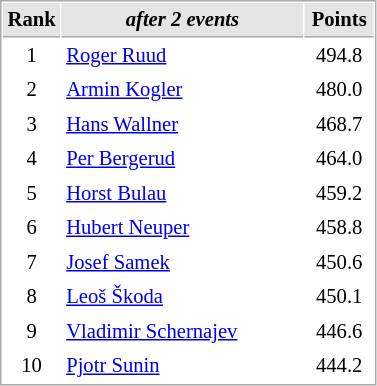<table cellspacing="1" cellpadding="3" style="border:1px solid #AAAAAA;font-size:86%">
<tr bgcolor="#E4E4E4">
<th style="border-bottom:1px solid #AAAAAA" width=10>Rank</th>
<th style="border-bottom:1px solid #AAAAAA" width=155><em>after 2 events</em></th>
<th style="border-bottom:1px solid #AAAAAA" width=40>Points</th>
</tr>
<tr>
<td align=center>1</td>
<td align="left"> <a href='#'>Roger Ruud</a></td>
<td align=center>494.8</td>
</tr>
<tr>
<td align=center>2</td>
<td align="left"> <a href='#'>Armin Kogler</a></td>
<td align=center>480.0</td>
</tr>
<tr>
<td align=center>3</td>
<td align="left"> <a href='#'>Hans Wallner</a></td>
<td align=center>468.7</td>
</tr>
<tr>
<td align=center>4</td>
<td align="left"> <a href='#'>Per Bergerud</a></td>
<td align=center>464.0</td>
</tr>
<tr>
<td align=center>5</td>
<td align="left"> <a href='#'>Horst Bulau</a></td>
<td align=center>459.2</td>
</tr>
<tr>
<td align=center>6</td>
<td align="left"> <a href='#'>Hubert Neuper</a></td>
<td align=center>458.8</td>
</tr>
<tr>
<td align=center>7</td>
<td align="left"> <a href='#'>Josef Samek</a></td>
<td align=center>450.6</td>
</tr>
<tr>
<td align=center>8</td>
<td align="left"> <a href='#'>Leoš Škoda</a></td>
<td align=center>450.1</td>
</tr>
<tr>
<td align=center>9</td>
<td align="left"> <a href='#'>Vladimir Schernajev</a></td>
<td align=center>446.6</td>
</tr>
<tr>
<td align=center>10</td>
<td align="left"> <a href='#'>Pjotr Sunin</a></td>
<td align=center>444.2</td>
</tr>
</table>
